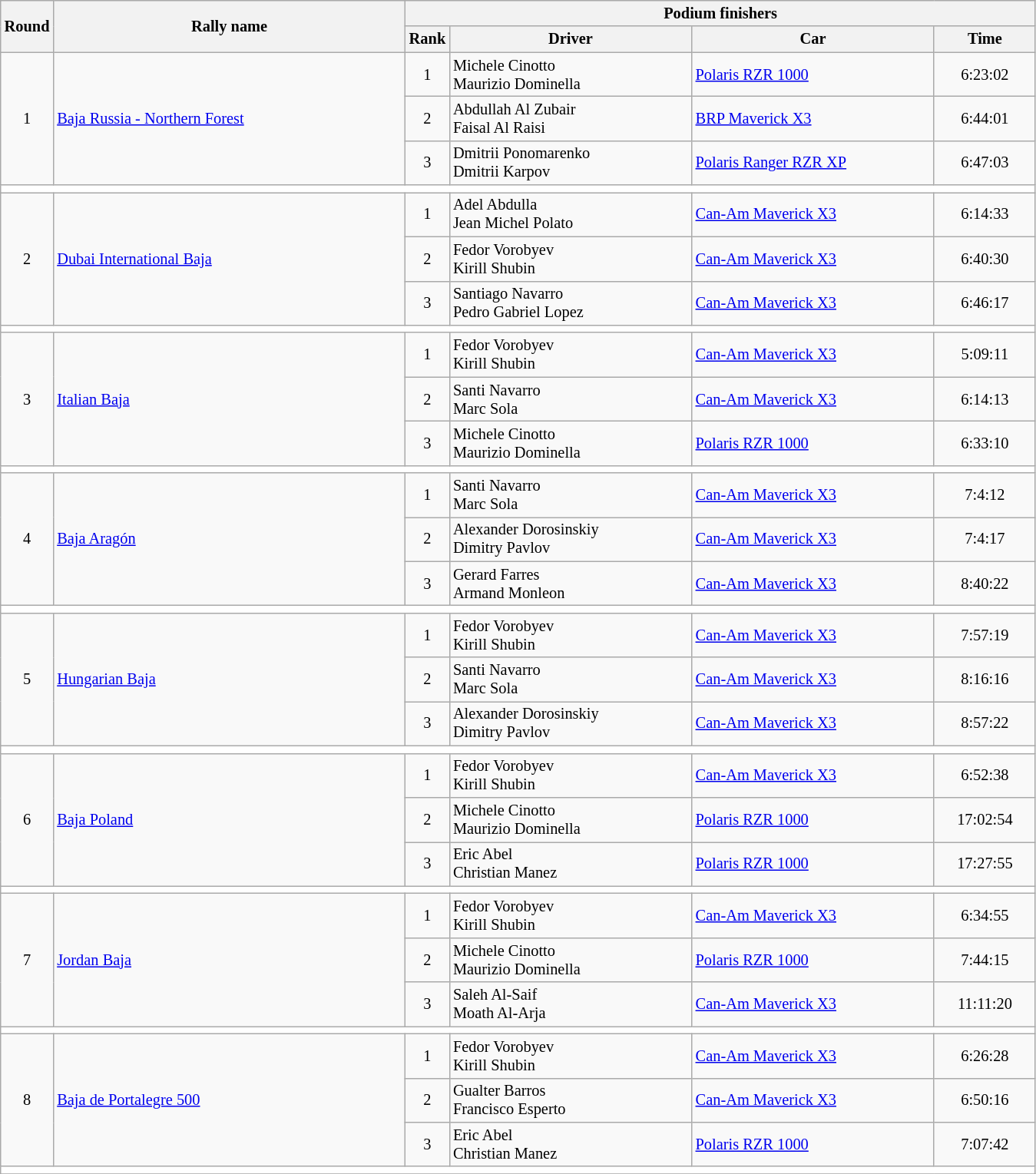<table class="wikitable" style="font-size:85%;">
<tr>
<th rowspan=2>Round</th>
<th style="width:22em" rowspan=2>Rally name</th>
<th colspan=4>Podium finishers</th>
</tr>
<tr>
<th>Rank</th>
<th style="width:15em">Driver</th>
<th style="width:15em">Car</th>
<th style="width:6em">Time</th>
</tr>
<tr>
<td rowspan=3 align=center>1</td>
<td rowspan=3> <a href='#'>Baja Russia - Northern Forest</a></td>
<td align=center>1</td>
<td> Michele Cinotto <br> Maurizio Dominella</td>
<td><a href='#'>Polaris RZR 1000</a></td>
<td align=center>6:23:02</td>
</tr>
<tr>
<td align=center>2</td>
<td> Abdullah Al Zubair <br> Faisal Al Raisi</td>
<td><a href='#'>BRP Maverick X3</a></td>
<td align=center>6:44:01</td>
</tr>
<tr>
<td align=center>3</td>
<td> Dmitrii Ponomarenko <br> Dmitrii Karpov</td>
<td><a href='#'>Polaris Ranger RZR XP</a></td>
<td align=center>6:47:03</td>
</tr>
<tr style="background:white;">
<td colspan="6"></td>
</tr>
<tr>
<td rowspan=3 align=center>2</td>
<td rowspan=3> <a href='#'>Dubai International Baja</a></td>
<td align=center>1</td>
<td> Adel Abdulla <br> Jean Michel Polato</td>
<td><a href='#'>Can-Am Maverick X3</a></td>
<td align=center>6:14:33</td>
</tr>
<tr>
<td align=center>2</td>
<td> Fedor Vorobyev <br> Kirill Shubin</td>
<td><a href='#'>Can-Am Maverick X3</a></td>
<td align=center>6:40:30</td>
</tr>
<tr>
<td align=center>3</td>
<td> Santiago Navarro <br> Pedro Gabriel Lopez</td>
<td><a href='#'>Can-Am Maverick X3</a></td>
<td align=center>6:46:17</td>
</tr>
<tr style="background:white;">
<td colspan="6"></td>
</tr>
<tr>
<td rowspan=3 align=center>3</td>
<td rowspan=3> <a href='#'>Italian Baja</a></td>
<td align=center>1</td>
<td> Fedor Vorobyev <br> Kirill Shubin</td>
<td><a href='#'>Can-Am Maverick X3</a></td>
<td align=center>5:09:11</td>
</tr>
<tr>
<td align=center>2</td>
<td> Santi Navarro <br> Marc Sola</td>
<td><a href='#'>Can-Am Maverick X3</a></td>
<td align=center>6:14:13</td>
</tr>
<tr>
<td align=center>3</td>
<td> Michele Cinotto <br> Maurizio Dominella</td>
<td><a href='#'>Polaris RZR 1000</a></td>
<td align=center>6:33:10</td>
</tr>
<tr style="background:white;">
<td colspan="6"></td>
</tr>
<tr>
<td rowspan=3 align=center>4</td>
<td rowspan=3> <a href='#'>Baja Aragón</a></td>
<td align=center>1</td>
<td> Santi Navarro <br> Marc Sola</td>
<td><a href='#'>Can-Am Maverick X3</a></td>
<td align=center>7:4:12</td>
</tr>
<tr>
<td align=center>2</td>
<td> Alexander Dorosinskiy <br> Dimitry Pavlov</td>
<td><a href='#'>Can-Am Maverick X3</a></td>
<td align=center>7:4:17</td>
</tr>
<tr>
<td align=center>3</td>
<td> Gerard Farres<br> Armand Monleon</td>
<td><a href='#'>Can-Am Maverick X3</a></td>
<td align=center>8:40:22</td>
</tr>
<tr style="background:white;">
<td colspan="6"></td>
</tr>
<tr>
<td rowspan=3 align=center>5</td>
<td rowspan=3> <a href='#'>Hungarian Baja</a></td>
<td align=center>1</td>
<td> Fedor Vorobyev <br> Kirill Shubin</td>
<td><a href='#'>Can-Am Maverick X3</a></td>
<td align=center>7:57:19</td>
</tr>
<tr>
<td align=center>2</td>
<td> Santi Navarro <br> Marc Sola</td>
<td><a href='#'>Can-Am Maverick X3</a></td>
<td align=center>8:16:16</td>
</tr>
<tr>
<td align=center>3</td>
<td> Alexander Dorosinskiy <br> Dimitry Pavlov</td>
<td><a href='#'>Can-Am Maverick X3</a></td>
<td align=center>8:57:22</td>
</tr>
<tr style="background:white;">
<td colspan="6"></td>
</tr>
<tr>
<td rowspan=3 align=center>6</td>
<td rowspan=3> <a href='#'>Baja Poland</a></td>
<td align=center>1</td>
<td> Fedor Vorobyev <br> Kirill Shubin</td>
<td><a href='#'>Can-Am Maverick X3</a></td>
<td align=center>6:52:38</td>
</tr>
<tr>
<td align=center>2</td>
<td> Michele Cinotto <br> Maurizio Dominella</td>
<td><a href='#'>Polaris RZR 1000</a></td>
<td align=center>17:02:54</td>
</tr>
<tr>
<td align=center>3</td>
<td> Eric Abel <br> Christian Manez</td>
<td><a href='#'>Polaris RZR 1000</a></td>
<td align=center>17:27:55</td>
</tr>
<tr style="background:white;">
<td colspan="6"></td>
</tr>
<tr>
<td rowspan=3 align=center>7</td>
<td rowspan=3> <a href='#'>Jordan Baja</a></td>
<td align=center>1</td>
<td> Fedor Vorobyev <br> Kirill Shubin</td>
<td><a href='#'>Can-Am Maverick X3</a></td>
<td align=center>6:34:55</td>
</tr>
<tr>
<td align=center>2</td>
<td> Michele Cinotto <br> Maurizio Dominella</td>
<td><a href='#'>Polaris RZR 1000</a></td>
<td align=center>7:44:15</td>
</tr>
<tr>
<td align=center>3</td>
<td> Saleh Al-Saif <br> Moath Al-Arja</td>
<td><a href='#'>Can-Am Maverick X3</a></td>
<td align=center>11:11:20</td>
</tr>
<tr style="background:white;">
<td colspan="6"></td>
</tr>
<tr>
<td rowspan=3 align=center>8</td>
<td rowspan=3> <a href='#'>Baja de Portalegre 500</a></td>
<td align=center>1</td>
<td> Fedor Vorobyev <br> Kirill Shubin</td>
<td><a href='#'>Can-Am Maverick X3</a></td>
<td align=center>6:26:28</td>
</tr>
<tr>
<td align=center>2</td>
<td> Gualter Barros <br> Francisco Esperto</td>
<td><a href='#'>Can-Am Maverick X3</a></td>
<td align=center>6:50:16</td>
</tr>
<tr>
<td align=center>3</td>
<td> Eric Abel <br> Christian Manez</td>
<td><a href='#'>Polaris RZR 1000</a></td>
<td align=center>7:07:42</td>
</tr>
<tr style="background:white;">
<td colspan="6"></td>
</tr>
<tr>
</tr>
</table>
